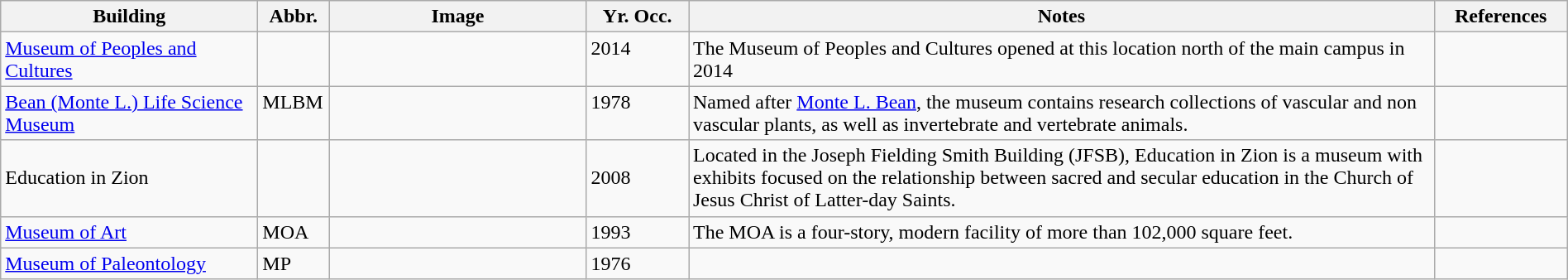<table class="wikitable sortable" style="width:100%;">
<tr>
<th style="width:200px;">Building</th>
<th width="50">Abbr.</th>
<th style="width:200px;" class="unsortable">Image</th>
<th width="75">Yr. Occ.</th>
<th class="unsortable">Notes</th>
<th style="width:100px;" class="unsortable">References</th>
</tr>
<tr valign="top">
<td><a href='#'>Museum of Peoples and Cultures</a></td>
<td></td>
<td></td>
<td>2014</td>
<td>The Museum of Peoples and Cultures opened at this location north of the main campus in 2014</td>
<td></td>
</tr>
<tr valign="top">
<td><a href='#'>Bean (Monte L.) Life Science Museum</a></td>
<td>MLBM</td>
<td></td>
<td>1978</td>
<td>Named after <a href='#'>Monte L. Bean</a>, the museum contains research collections of vascular and non vascular plants, as well as invertebrate and vertebrate animals.</td>
<td></td>
</tr>
<tr>
<td>Education in Zion</td>
<td></td>
<td></td>
<td>2008</td>
<td>Located in the Joseph Fielding Smith Building (JFSB), Education in Zion is a museum with exhibits focused on the relationship between sacred and secular education in the Church of Jesus Christ of Latter-day Saints.</td>
<td></td>
</tr>
<tr valign="top">
<td><a href='#'>Museum of Art</a></td>
<td>MOA</td>
<td></td>
<td>1993</td>
<td>The MOA is a four-story, modern facility of more than 102,000 square feet.</td>
<td></td>
</tr>
<tr valign="top">
<td><a href='#'>Museum of Paleontology</a></td>
<td>MP</td>
<td></td>
<td>1976</td>
<td></td>
<td></td>
</tr>
</table>
